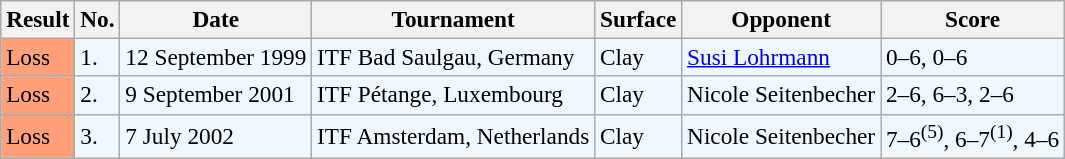<table class="sortable wikitable" style=font-size:97%>
<tr>
<th>Result</th>
<th>No.</th>
<th>Date</th>
<th>Tournament</th>
<th>Surface</th>
<th>Opponent</th>
<th class="unsortable">Score</th>
</tr>
<tr style="background:#f0f8ff;">
<td bgcolor="FFA07A">Loss</td>
<td>1.</td>
<td>12 September 1999</td>
<td>ITF Bad Saulgau, Germany</td>
<td>Clay</td>
<td> <a href='#'>Susi Lohrmann</a></td>
<td>0–6, 0–6</td>
</tr>
<tr style="background:#f0f8ff;">
<td bgcolor="FFA07A">Loss</td>
<td>2.</td>
<td>9 September 2001</td>
<td>ITF Pétange, Luxembourg</td>
<td>Clay</td>
<td> Nicole Seitenbecher</td>
<td>2–6, 6–3, 2–6</td>
</tr>
<tr style="background:#f0f8ff;">
<td bgcolor="FFA07A">Loss</td>
<td>3.</td>
<td>7 July 2002</td>
<td>ITF Amsterdam, Netherlands</td>
<td>Clay</td>
<td> Nicole Seitenbecher</td>
<td>7–6<sup>(5)</sup>, 6–7<sup>(1)</sup>, 4–6</td>
</tr>
</table>
